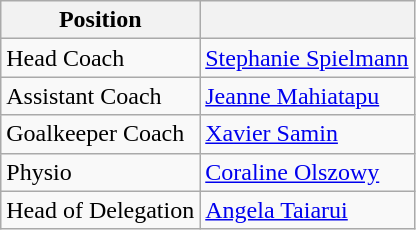<table class="wikitable">
<tr>
<th>Position</th>
<th></th>
</tr>
<tr>
<td>Head Coach</td>
<td> <a href='#'>Stephanie Spielmann</a></td>
</tr>
<tr>
<td>Assistant Coach</td>
<td> <a href='#'>Jeanne Mahiatapu</a></td>
</tr>
<tr>
<td>Goalkeeper Coach</td>
<td> <a href='#'>Xavier Samin</a></td>
</tr>
<tr>
<td>Physio</td>
<td> <a href='#'>Coraline Olszowy</a></td>
</tr>
<tr>
<td>Head of Delegation</td>
<td> <a href='#'>Angela Taiarui</a></td>
</tr>
</table>
